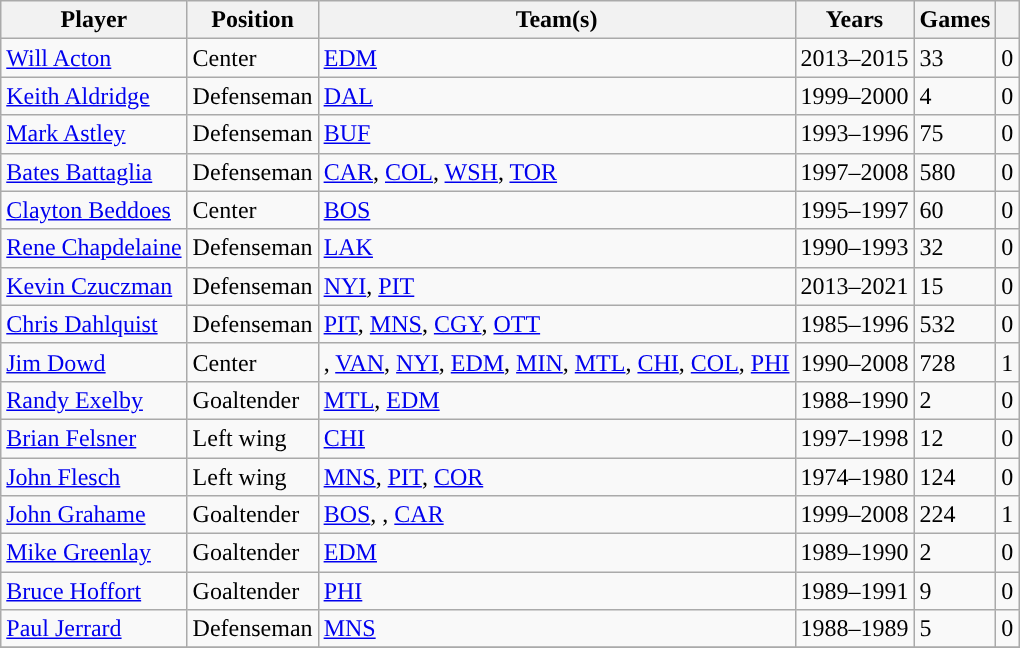<table class="wikitable sortable">
<tr>
<th>Player</th>
<th>Position</th>
<th>Team(s)</th>
<th>Years</th>
<th>Games</th>
<th><a href='#'></a></th>
</tr>
<tr>
<td><a href='#'>Will Acton</a></td>
<td>Center</td>
<td><a href='#'>EDM</a></td>
<td>2013–2015</td>
<td>33</td>
<td>0</td>
</tr>
<tr>
<td><a href='#'>Keith Aldridge</a></td>
<td>Defenseman</td>
<td><a href='#'>DAL</a></td>
<td>1999–2000</td>
<td>4</td>
<td>0</td>
</tr>
<tr>
<td><a href='#'>Mark Astley</a></td>
<td>Defenseman</td>
<td><a href='#'>BUF</a></td>
<td>1993–1996</td>
<td>75</td>
<td>0</td>
</tr>
<tr>
<td><a href='#'>Bates Battaglia</a></td>
<td>Defenseman</td>
<td><a href='#'>CAR</a>, <a href='#'>COL</a>, <a href='#'>WSH</a>, <a href='#'>TOR</a></td>
<td>1997–2008</td>
<td>580</td>
<td>0</td>
</tr>
<tr>
<td><a href='#'>Clayton Beddoes</a></td>
<td>Center</td>
<td><a href='#'>BOS</a></td>
<td>1995–1997</td>
<td>60</td>
<td>0</td>
</tr>
<tr>
<td><a href='#'>Rene Chapdelaine</a></td>
<td>Defenseman</td>
<td><a href='#'>LAK</a></td>
<td>1990–1993</td>
<td>32</td>
<td>0</td>
</tr>
<tr>
<td><a href='#'>Kevin Czuczman</a></td>
<td>Defenseman</td>
<td><a href='#'>NYI</a>, <a href='#'>PIT</a></td>
<td>2013–2021</td>
<td>15</td>
<td>0</td>
</tr>
<tr>
<td><a href='#'>Chris Dahlquist</a></td>
<td>Defenseman</td>
<td><a href='#'>PIT</a>, <a href='#'>MNS</a>, <a href='#'>CGY</a>, <a href='#'>OTT</a></td>
<td>1985–1996</td>
<td>532</td>
<td>0</td>
</tr>
<tr>
<td><a href='#'>Jim Dowd</a></td>
<td>Center</td>
<td><span><strong></strong></span>, <a href='#'>VAN</a>, <a href='#'>NYI</a>, <a href='#'>EDM</a>, <a href='#'>MIN</a>, <a href='#'>MTL</a>, <a href='#'>CHI</a>, <a href='#'>COL</a>, <a href='#'>PHI</a></td>
<td>1990–2008</td>
<td>728</td>
<td>1</td>
</tr>
<tr>
<td><a href='#'>Randy Exelby</a></td>
<td>Goaltender</td>
<td><a href='#'>MTL</a>, <a href='#'>EDM</a></td>
<td>1988–1990</td>
<td>2</td>
<td>0</td>
</tr>
<tr>
<td><a href='#'>Brian Felsner</a></td>
<td>Left wing</td>
<td><a href='#'>CHI</a></td>
<td>1997–1998</td>
<td>12</td>
<td>0</td>
</tr>
<tr>
<td><a href='#'>John Flesch</a></td>
<td>Left wing</td>
<td><a href='#'>MNS</a>, <a href='#'>PIT</a>, <a href='#'>COR</a></td>
<td>1974–1980</td>
<td>124</td>
<td>0</td>
</tr>
<tr>
<td><a href='#'>John Grahame</a></td>
<td>Goaltender</td>
<td><a href='#'>BOS</a>, <span><strong></strong></span>, <a href='#'>CAR</a></td>
<td>1999–2008</td>
<td>224</td>
<td>1</td>
</tr>
<tr>
<td><a href='#'>Mike Greenlay</a></td>
<td>Goaltender</td>
<td><a href='#'>EDM</a></td>
<td>1989–1990</td>
<td>2</td>
<td>0</td>
</tr>
<tr>
<td><a href='#'>Bruce Hoffort</a></td>
<td>Goaltender</td>
<td><a href='#'>PHI</a></td>
<td>1989–1991</td>
<td>9</td>
<td>0</td>
</tr>
<tr>
<td><a href='#'>Paul Jerrard</a></td>
<td>Defenseman</td>
<td><a href='#'>MNS</a></td>
<td>1988–1989</td>
<td>5</td>
<td>0</td>
</tr>
<tr>
</tr>
</table>
